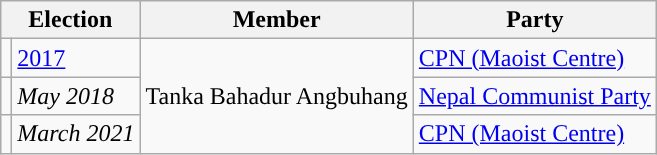<table class="wikitable">
<tr>
<th colspan="2">Election</th>
<th>Member</th>
<th>Party</th>
</tr>
<tr>
<td style="background-color:"></td>
<td><a href='#'>2017</a></td>
<td rowspan="3">Tanka Bahadur Angbuhang</td>
<td><a href='#'>CPN (Maoist Centre)</a></td>
</tr>
<tr>
<td style="background-color:"></td>
<td><em>May 2018</em></td>
<td><a href='#'>Nepal Communist Party</a></td>
</tr>
<tr>
<td style="background-color:"></td>
<td><em>March 2021</em></td>
<td><a href='#'>CPN (Maoist Centre)</a></td>
</tr>
</table>
